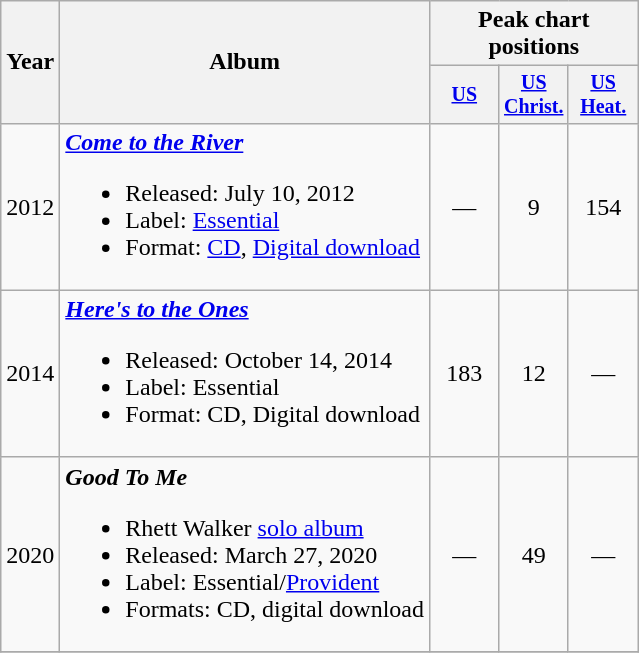<table class="wikitable" style="text-align:center;">
<tr>
<th rowspan="2">Year</th>
<th rowspan="2">Album</th>
<th colspan="3">Peak chart positions</th>
</tr>
<tr style="font-size:smaller;">
<th style="width:40px;"><a href='#'>US</a><br></th>
<th style="width:40px;"><a href='#'>US<br>Christ.</a></th>
<th style="width:40px;"><a href='#'>US<br>Heat.</a></th>
</tr>
<tr>
<td>2012</td>
<td style="text-align:left;"><strong><em><a href='#'>Come to the River</a></em></strong><br><ul><li>Released: July 10, 2012</li><li>Label: <a href='#'>Essential</a></li><li>Format: <a href='#'>CD</a>, <a href='#'>Digital download</a></li></ul></td>
<td>—</td>
<td>9</td>
<td>154</td>
</tr>
<tr>
<td>2014</td>
<td style="text-align:left;"><strong><em><a href='#'>Here's to the Ones</a></em></strong><br><ul><li>Released: October 14, 2014</li><li>Label: Essential</li><li>Format: CD, Digital download</li></ul></td>
<td>183</td>
<td>12</td>
<td>—</td>
</tr>
<tr>
<td>2020</td>
<td style="text-align:left;"><strong><em>Good To Me</em></strong><br><ul><li>Rhett Walker <a href='#'>solo album</a></li><li>Released: March 27, 2020</li><li>Label: Essential/<a href='#'>Provident</a></li><li>Formats: CD, digital download</li></ul></td>
<td>—</td>
<td>49</td>
<td>—</td>
</tr>
<tr>
</tr>
</table>
